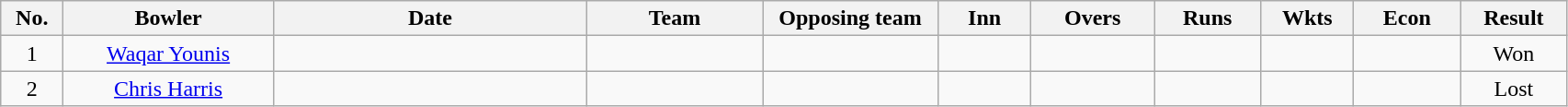<table class="wikitable sortable" style="font-size: 100%">
<tr align=center>
<th scope="col" width="38">No.</th>
<th scope="col" width="145">Bowler</th>
<th scope="col" width="220">Date</th>
<th scope="col" width="120">Team</th>
<th scope="col" width="120">Opposing team</th>
<th scope="col" width="60">Inn</th>
<th scope="col" width="82">Overs</th>
<th scope="col" width="70">Runs</th>
<th scope="col" width="60">Wkts</th>
<th scope="col" width="70">Econ</th>
<th scope="col" width="70">Result</th>
</tr>
<tr align=center>
<td scope="row">1</td>
<td><a href='#'>Waqar Younis</a></td>
<td></td>
<td></td>
<td></td>
<td></td>
<td></td>
<td></td>
<td></td>
<td></td>
<td>Won</td>
</tr>
<tr align=center>
<td scope="row">2</td>
<td><a href='#'>Chris Harris</a></td>
<td></td>
<td></td>
<td></td>
<td></td>
<td></td>
<td></td>
<td></td>
<td></td>
<td>Lost</td>
</tr>
</table>
